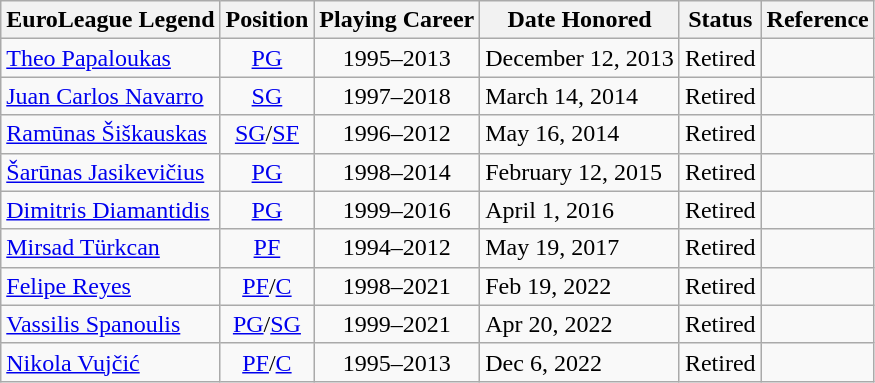<table class="wikitable">
<tr>
<th>EuroLeague Legend</th>
<th>Position</th>
<th>Playing Career</th>
<th>Date Honored</th>
<th>Status</th>
<th>Reference</th>
</tr>
<tr>
<td> <a href='#'>Theo Papaloukas</a></td>
<td style="text-align:center;"><a href='#'>PG</a></td>
<td style="text-align:center;">1995–2013</td>
<td>December 12, 2013</td>
<td style="text-align:center;">Retired</td>
<td style="text-align:center;"></td>
</tr>
<tr>
<td> <a href='#'>Juan Carlos Navarro</a></td>
<td style="text-align:center;"><a href='#'>SG</a></td>
<td style="text-align:center;">1997–2018</td>
<td>March 14, 2014</td>
<td style="text-align:center;">Retired</td>
<td style="text-align:center;"></td>
</tr>
<tr>
<td> <a href='#'>Ramūnas Šiškauskas</a></td>
<td style="text-align:center;"><a href='#'>SG</a>/<a href='#'>SF</a></td>
<td style="text-align:center;">1996–2012</td>
<td>May 16, 2014</td>
<td style="text-align:center;">Retired</td>
<td style="text-align:center;"></td>
</tr>
<tr>
<td> <a href='#'>Šarūnas Jasikevičius</a></td>
<td style="text-align:center;"><a href='#'>PG</a></td>
<td style="text-align:center;">1998–2014</td>
<td>February 12, 2015</td>
<td style="text-align:center;">Retired</td>
<td style="text-align:center;"></td>
</tr>
<tr>
<td> <a href='#'>Dimitris Diamantidis</a></td>
<td style="text-align:center;"><a href='#'>PG</a></td>
<td style="text-align:center;">1999–2016</td>
<td>April 1, 2016</td>
<td style="text-align:center;">Retired</td>
<td style="text-align:center;"></td>
</tr>
<tr>
<td> <a href='#'>Mirsad Türkcan</a></td>
<td style="text-align:center;"><a href='#'>PF</a></td>
<td style="text-align:center;">1994–2012</td>
<td>May 19, 2017</td>
<td style="text-align:center;">Retired</td>
<td style="text-align:center;"></td>
</tr>
<tr>
<td> <a href='#'>Felipe Reyes</a></td>
<td style="text-align:center;"><a href='#'>PF</a>/<a href='#'>C</a></td>
<td style="text-align:center;">1998–2021</td>
<td>Feb 19, 2022</td>
<td style="text-align:center;">Retired</td>
<td style="text-align:center;"></td>
</tr>
<tr>
<td> <a href='#'>Vassilis Spanoulis</a></td>
<td style="text-align:center;"><a href='#'>PG</a>/<a href='#'>SG</a></td>
<td style="text-align:center;">1999–2021</td>
<td>Apr 20, 2022</td>
<td style="text-align:center;">Retired</td>
<td style="text-align:center;"></td>
</tr>
<tr>
<td> <a href='#'>Nikola Vujčić</a></td>
<td style="text-align:center;"><a href='#'>PF</a>/<a href='#'>C</a></td>
<td style="text-align:center;">1995–2013</td>
<td>Dec 6, 2022</td>
<td style="text-align:center;">Retired</td>
<td style="text-align:center;"></td>
</tr>
</table>
